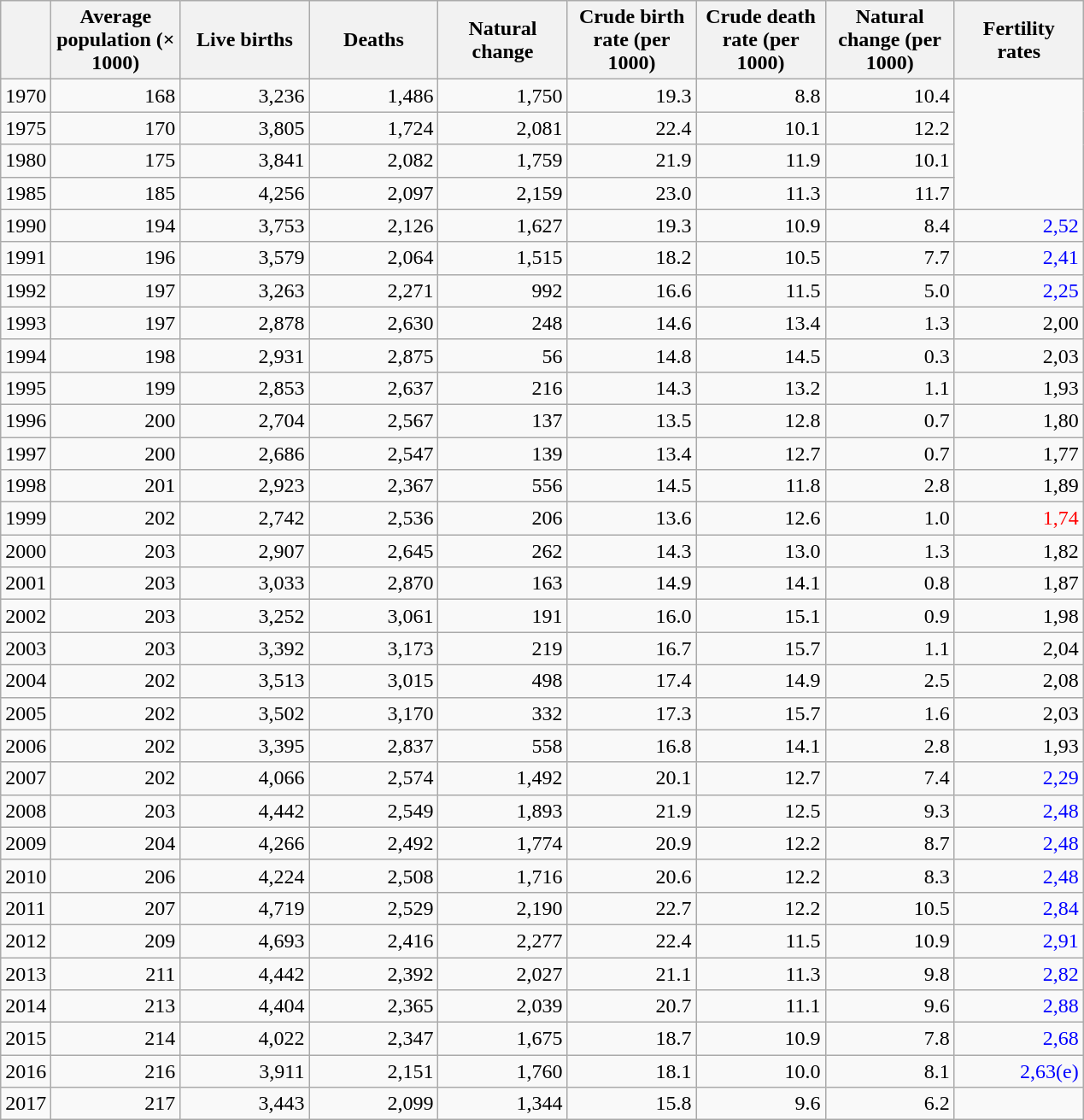<table class="wikitable">
<tr>
<th></th>
<th style="width:70pt;">Average population (× 1000)</th>
<th style="width:70pt;">Live births</th>
<th style="width:70pt;">Deaths</th>
<th style="width:70pt;">Natural change</th>
<th style="width:70pt;">Crude birth rate (per 1000)</th>
<th style="width:70pt;">Crude death rate (per 1000)</th>
<th style="width:70pt;">Natural change (per 1000)</th>
<th style="width:70pt;">Fertility rates</th>
</tr>
<tr>
<td>1970</td>
<td style="text-align:right;">168</td>
<td style="text-align:right;">3,236</td>
<td style="text-align:right;">1,486</td>
<td style="text-align:right;">1,750</td>
<td style="text-align:right;">19.3</td>
<td style="text-align:right;">8.8</td>
<td style="text-align:right;">10.4</td>
</tr>
<tr>
<td>1975</td>
<td style="text-align:right;">170</td>
<td style="text-align:right;">3,805</td>
<td style="text-align:right;">1,724</td>
<td style="text-align:right;">2,081</td>
<td style="text-align:right;">22.4</td>
<td style="text-align:right;">10.1</td>
<td style="text-align:right;">12.2</td>
</tr>
<tr>
<td>1980</td>
<td style="text-align:right;">175</td>
<td style="text-align:right;">3,841</td>
<td style="text-align:right;">2,082</td>
<td style="text-align:right;">1,759</td>
<td style="text-align:right;">21.9</td>
<td style="text-align:right;">11.9</td>
<td style="text-align:right;">10.1</td>
</tr>
<tr>
<td>1985</td>
<td style="text-align:right;">185</td>
<td style="text-align:right;">4,256</td>
<td style="text-align:right;">2,097</td>
<td style="text-align:right;">2,159</td>
<td style="text-align:right;">23.0</td>
<td style="text-align:right;">11.3</td>
<td style="text-align:right;">11.7</td>
</tr>
<tr>
<td>1990</td>
<td style="text-align:right;">194</td>
<td style="text-align:right;">3,753</td>
<td style="text-align:right;">2,126</td>
<td style="text-align:right;">1,627</td>
<td style="text-align:right;">19.3</td>
<td style="text-align:right;">10.9</td>
<td style="text-align:right;">8.4</td>
<td style="text-align:right; color:blue;">2,52</td>
</tr>
<tr>
<td>1991</td>
<td style="text-align:right;">196</td>
<td style="text-align:right;">3,579</td>
<td style="text-align:right;">2,064</td>
<td style="text-align:right;">1,515</td>
<td style="text-align:right;">18.2</td>
<td style="text-align:right;">10.5</td>
<td style="text-align:right;">7.7</td>
<td style="text-align:right; color:blue;">2,41</td>
</tr>
<tr>
<td>1992</td>
<td style="text-align:right;">197</td>
<td style="text-align:right;">3,263</td>
<td style="text-align:right;">2,271</td>
<td style="text-align:right;">992</td>
<td style="text-align:right;">16.6</td>
<td style="text-align:right;">11.5</td>
<td style="text-align:right;">5.0</td>
<td style="text-align:right; color:blue;">2,25</td>
</tr>
<tr>
<td>1993</td>
<td style="text-align:right;">197</td>
<td style="text-align:right;">2,878</td>
<td style="text-align:right;">2,630</td>
<td style="text-align:right;">248</td>
<td style="text-align:right;">14.6</td>
<td style="text-align:right;">13.4</td>
<td style="text-align:right;">1.3</td>
<td style="text-align:right;">2,00</td>
</tr>
<tr>
<td>1994</td>
<td style="text-align:right;">198</td>
<td style="text-align:right;">2,931</td>
<td style="text-align:right;">2,875</td>
<td style="text-align:right;">56</td>
<td style="text-align:right;">14.8</td>
<td style="text-align:right;">14.5</td>
<td style="text-align:right;">0.3</td>
<td style="text-align:right;">2,03</td>
</tr>
<tr>
<td>1995</td>
<td style="text-align:right;">199</td>
<td style="text-align:right;">2,853</td>
<td style="text-align:right;">2,637</td>
<td style="text-align:right;">216</td>
<td style="text-align:right;">14.3</td>
<td style="text-align:right;">13.2</td>
<td style="text-align:right;">1.1</td>
<td style="text-align:right;">1,93</td>
</tr>
<tr>
<td>1996</td>
<td style="text-align:right;">200</td>
<td style="text-align:right;">2,704</td>
<td style="text-align:right;">2,567</td>
<td style="text-align:right;">137</td>
<td style="text-align:right;">13.5</td>
<td style="text-align:right;">12.8</td>
<td style="text-align:right;">0.7</td>
<td style="text-align:right;">1,80</td>
</tr>
<tr>
<td>1997</td>
<td style="text-align:right;">200</td>
<td style="text-align:right;">2,686</td>
<td style="text-align:right;">2,547</td>
<td style="text-align:right;">139</td>
<td style="text-align:right;">13.4</td>
<td style="text-align:right;">12.7</td>
<td style="text-align:right;">0.7</td>
<td style="text-align:right;">1,77</td>
</tr>
<tr>
<td>1998</td>
<td style="text-align:right;">201</td>
<td style="text-align:right;">2,923</td>
<td style="text-align:right;">2,367</td>
<td style="text-align:right;">556</td>
<td style="text-align:right;">14.5</td>
<td style="text-align:right;">11.8</td>
<td style="text-align:right;">2.8</td>
<td style="text-align:right;">1,89</td>
</tr>
<tr>
<td>1999</td>
<td style="text-align:right;">202</td>
<td style="text-align:right;">2,742</td>
<td style="text-align:right;">2,536</td>
<td style="text-align:right;">206</td>
<td style="text-align:right;">13.6</td>
<td style="text-align:right;">12.6</td>
<td style="text-align:right;">1.0</td>
<td style="text-align:right; color:red;">1,74</td>
</tr>
<tr>
<td>2000</td>
<td style="text-align:right;">203</td>
<td style="text-align:right;">2,907</td>
<td style="text-align:right;">2,645</td>
<td style="text-align:right;">262</td>
<td style="text-align:right;">14.3</td>
<td style="text-align:right;">13.0</td>
<td style="text-align:right;">1.3</td>
<td style="text-align:right;">1,82</td>
</tr>
<tr>
<td>2001</td>
<td style="text-align:right;">203</td>
<td style="text-align:right;">3,033</td>
<td style="text-align:right;">2,870</td>
<td style="text-align:right;">163</td>
<td style="text-align:right;">14.9</td>
<td style="text-align:right;">14.1</td>
<td style="text-align:right;">0.8</td>
<td style="text-align:right;">1,87</td>
</tr>
<tr>
<td>2002</td>
<td style="text-align:right;">203</td>
<td style="text-align:right;">3,252</td>
<td style="text-align:right;">3,061</td>
<td style="text-align:right;">191</td>
<td style="text-align:right;">16.0</td>
<td style="text-align:right;">15.1</td>
<td style="text-align:right;">0.9</td>
<td style="text-align:right;">1,98</td>
</tr>
<tr>
<td>2003</td>
<td style="text-align:right;">203</td>
<td style="text-align:right;">3,392</td>
<td style="text-align:right;">3,173</td>
<td style="text-align:right;">219</td>
<td style="text-align:right;">16.7</td>
<td style="text-align:right;">15.7</td>
<td style="text-align:right;">1.1</td>
<td style="text-align:right;">2,04</td>
</tr>
<tr>
<td>2004</td>
<td style="text-align:right;">202</td>
<td style="text-align:right;">3,513</td>
<td style="text-align:right;">3,015</td>
<td style="text-align:right;">498</td>
<td style="text-align:right;">17.4</td>
<td style="text-align:right;">14.9</td>
<td style="text-align:right;">2.5</td>
<td style="text-align:right;">2,08</td>
</tr>
<tr>
<td>2005</td>
<td style="text-align:right;">202</td>
<td style="text-align:right;">3,502</td>
<td style="text-align:right;">3,170</td>
<td style="text-align:right;">332</td>
<td style="text-align:right;">17.3</td>
<td style="text-align:right;">15.7</td>
<td style="text-align:right;">1.6</td>
<td style="text-align:right;">2,03</td>
</tr>
<tr>
<td>2006</td>
<td style="text-align:right;">202</td>
<td style="text-align:right;">3,395</td>
<td style="text-align:right;">2,837</td>
<td style="text-align:right;">558</td>
<td style="text-align:right;">16.8</td>
<td style="text-align:right;">14.1</td>
<td style="text-align:right;">2.8</td>
<td style="text-align:right;">1,93</td>
</tr>
<tr>
<td>2007</td>
<td style="text-align:right;">202</td>
<td style="text-align:right;">4,066</td>
<td style="text-align:right;">2,574</td>
<td style="text-align:right;">1,492</td>
<td style="text-align:right;">20.1</td>
<td style="text-align:right;">12.7</td>
<td style="text-align:right;">7.4</td>
<td style="text-align:right; color:blue;">2,29</td>
</tr>
<tr>
<td>2008</td>
<td style="text-align:right;">203</td>
<td style="text-align:right;">4,442</td>
<td style="text-align:right;">2,549</td>
<td style="text-align:right;">1,893</td>
<td style="text-align:right;">21.9</td>
<td style="text-align:right;">12.5</td>
<td style="text-align:right;">9.3</td>
<td style="text-align:right; color:blue;">2,48</td>
</tr>
<tr>
<td>2009</td>
<td style="text-align:right;">204</td>
<td style="text-align:right;">4,266</td>
<td style="text-align:right;">2,492</td>
<td style="text-align:right;">1,774</td>
<td style="text-align:right;">20.9</td>
<td style="text-align:right;">12.2</td>
<td style="text-align:right;">8.7</td>
<td style="text-align:right; color:blue;">2,48</td>
</tr>
<tr>
<td>2010</td>
<td style="text-align:right;">206</td>
<td style="text-align:right;">4,224</td>
<td style="text-align:right;">2,508</td>
<td style="text-align:right;">1,716</td>
<td style="text-align:right;">20.6</td>
<td style="text-align:right;">12.2</td>
<td style="text-align:right;">8.3</td>
<td style="text-align:right; color:blue;">2,48</td>
</tr>
<tr>
<td>2011</td>
<td style="text-align:right;">207</td>
<td style="text-align:right;">4,719</td>
<td style="text-align:right;">2,529</td>
<td style="text-align:right;">2,190</td>
<td style="text-align:right;">22.7</td>
<td style="text-align:right;">12.2</td>
<td style="text-align:right;">10.5</td>
<td style="text-align:right; color:blue;">2,84</td>
</tr>
<tr>
<td>2012</td>
<td style="text-align:right;">209</td>
<td style="text-align:right;">4,693</td>
<td style="text-align:right;">2,416</td>
<td style="text-align:right;">2,277</td>
<td style="text-align:right;">22.4</td>
<td style="text-align:right;">11.5</td>
<td style="text-align:right;">10.9</td>
<td style="text-align:right; color:blue;">2,91</td>
</tr>
<tr>
<td>2013</td>
<td style="text-align:right;">211</td>
<td style="text-align:right;">4,442</td>
<td style="text-align:right;">2,392</td>
<td style="text-align:right;">2,027</td>
<td style="text-align:right;">21.1</td>
<td style="text-align:right;">11.3</td>
<td style="text-align:right;">9.8</td>
<td style="text-align:right; color:blue;">2,82</td>
</tr>
<tr>
<td>2014</td>
<td style="text-align:right;">213</td>
<td style="text-align:right;">4,404</td>
<td style="text-align:right;">2,365</td>
<td style="text-align:right;">2,039</td>
<td style="text-align:right;">20.7</td>
<td style="text-align:right;">11.1</td>
<td style="text-align:right;">9.6</td>
<td style="text-align:right; color:blue;">2,88</td>
</tr>
<tr>
<td>2015</td>
<td style="text-align:right;">214</td>
<td style="text-align:right;">4,022</td>
<td style="text-align:right;">2,347</td>
<td style="text-align:right;">1,675</td>
<td style="text-align:right;">18.7</td>
<td style="text-align:right;">10.9</td>
<td style="text-align:right;">7.8</td>
<td style="text-align:right; color:blue;">2,68</td>
</tr>
<tr>
<td>2016</td>
<td style="text-align:right;">216</td>
<td style="text-align:right;">3,911</td>
<td style="text-align:right;">2,151</td>
<td style="text-align:right;">1,760</td>
<td style="text-align:right;">18.1</td>
<td style="text-align:right;">10.0</td>
<td style="text-align:right;">8.1</td>
<td style="text-align:right; color:blue;">2,63(e)</td>
</tr>
<tr>
<td>2017</td>
<td style="text-align:right;">217</td>
<td style="text-align:right;">3,443</td>
<td style="text-align:right;">2,099</td>
<td style="text-align:right;">1,344</td>
<td style="text-align:right;">15.8</td>
<td style="text-align:right;">9.6</td>
<td style="text-align:right;">6.2</td>
<td style="text-align:right; color:blue;"></td>
</tr>
</table>
